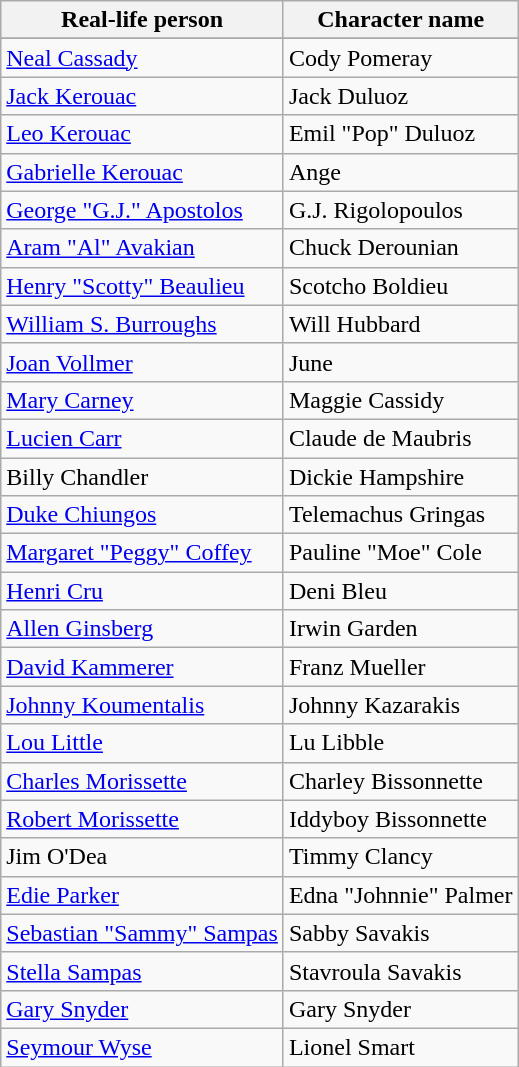<table class="wikitable">
<tr>
<th>Real-life person</th>
<th>Character name</th>
</tr>
<tr>
</tr>
<tr>
<td><a href='#'>Neal Cassady</a></td>
<td>Cody Pomeray</td>
</tr>
<tr>
<td><a href='#'>Jack Kerouac</a></td>
<td>Jack Duluoz</td>
</tr>
<tr>
<td><a href='#'>Leo Kerouac</a></td>
<td>Emil "Pop" Duluoz</td>
</tr>
<tr>
<td><a href='#'>Gabrielle Kerouac</a></td>
<td>Ange</td>
</tr>
<tr>
<td><a href='#'>George "G.J." Apostolos</a></td>
<td>G.J. Rigolopoulos</td>
</tr>
<tr>
<td><a href='#'>Aram "Al" Avakian</a></td>
<td>Chuck Derounian</td>
</tr>
<tr>
<td><a href='#'>Henry "Scotty" Beaulieu</a></td>
<td>Scotcho Boldieu</td>
</tr>
<tr>
<td><a href='#'>William S. Burroughs</a></td>
<td>Will Hubbard</td>
</tr>
<tr>
<td><a href='#'>Joan Vollmer</a></td>
<td>June</td>
</tr>
<tr>
<td><a href='#'>Mary Carney</a></td>
<td>Maggie Cassidy</td>
</tr>
<tr>
<td><a href='#'>Lucien Carr</a></td>
<td>Claude de Maubris</td>
</tr>
<tr>
<td>Billy Chandler</td>
<td>Dickie Hampshire</td>
</tr>
<tr>
<td><a href='#'>Duke Chiungos</a></td>
<td>Telemachus Gringas</td>
</tr>
<tr>
<td><a href='#'>Margaret "Peggy" Coffey</a></td>
<td>Pauline "Moe" Cole</td>
</tr>
<tr>
<td><a href='#'>Henri Cru</a></td>
<td>Deni Bleu</td>
</tr>
<tr>
<td><a href='#'>Allen Ginsberg</a></td>
<td>Irwin Garden</td>
</tr>
<tr>
<td><a href='#'>David Kammerer</a></td>
<td>Franz Mueller</td>
</tr>
<tr>
<td><a href='#'>Johnny Koumentalis</a></td>
<td>Johnny Kazarakis</td>
</tr>
<tr>
<td><a href='#'>Lou Little</a></td>
<td>Lu Libble</td>
</tr>
<tr>
<td><a href='#'>Charles Morissette</a></td>
<td>Charley Bissonnette</td>
</tr>
<tr>
<td><a href='#'>Robert Morissette</a></td>
<td>Iddyboy Bissonnette</td>
</tr>
<tr>
<td>Jim O'Dea</td>
<td>Timmy Clancy</td>
</tr>
<tr>
<td><a href='#'>Edie Parker</a></td>
<td>Edna "Johnnie" Palmer</td>
</tr>
<tr>
<td><a href='#'>Sebastian "Sammy" Sampas</a></td>
<td>Sabby Savakis</td>
</tr>
<tr>
<td><a href='#'>Stella Sampas</a></td>
<td>Stavroula Savakis</td>
</tr>
<tr>
<td><a href='#'>Gary Snyder</a></td>
<td>Gary Snyder</td>
</tr>
<tr>
<td><a href='#'>Seymour Wyse</a></td>
<td>Lionel Smart</td>
</tr>
</table>
